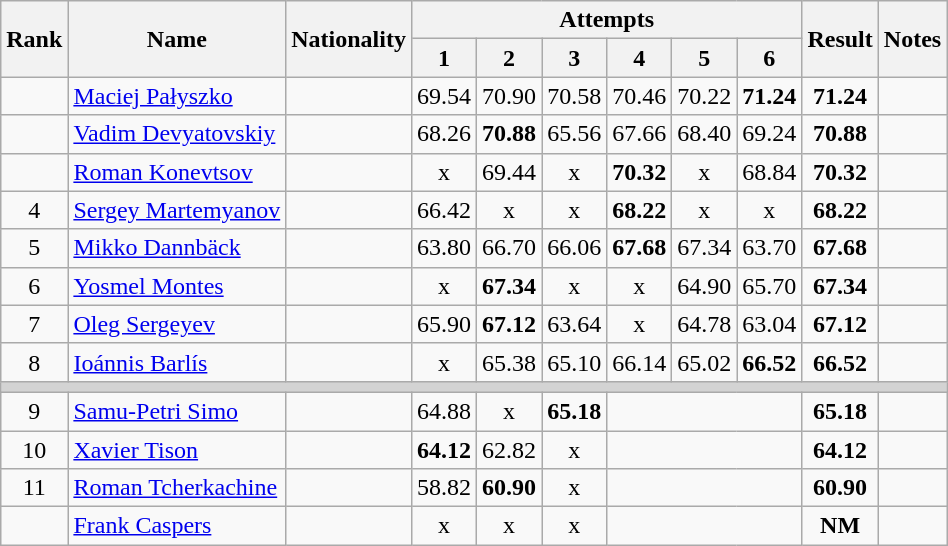<table class="wikitable sortable" style="text-align:center">
<tr>
<th rowspan=2>Rank</th>
<th rowspan=2>Name</th>
<th rowspan=2>Nationality</th>
<th colspan=6>Attempts</th>
<th rowspan=2>Result</th>
<th rowspan=2>Notes</th>
</tr>
<tr>
<th>1</th>
<th>2</th>
<th>3</th>
<th>4</th>
<th>5</th>
<th>6</th>
</tr>
<tr>
<td></td>
<td align=left><a href='#'>Maciej Pałyszko</a></td>
<td align=left></td>
<td>69.54</td>
<td>70.90</td>
<td>70.58</td>
<td>70.46</td>
<td>70.22</td>
<td><strong>71.24</strong></td>
<td><strong>71.24</strong></td>
<td></td>
</tr>
<tr>
<td></td>
<td align=left><a href='#'>Vadim Devyatovskiy</a></td>
<td align=left></td>
<td>68.26</td>
<td><strong>70.88</strong></td>
<td>65.56</td>
<td>67.66</td>
<td>68.40</td>
<td>69.24</td>
<td><strong>70.88</strong></td>
<td></td>
</tr>
<tr>
<td></td>
<td align=left><a href='#'>Roman Konevtsov</a></td>
<td align=left></td>
<td>x</td>
<td>69.44</td>
<td>x</td>
<td><strong>70.32</strong></td>
<td>x</td>
<td>68.84</td>
<td><strong>70.32</strong></td>
<td></td>
</tr>
<tr>
<td>4</td>
<td align=left><a href='#'>Sergey Martemyanov</a></td>
<td align=left></td>
<td>66.42</td>
<td>x</td>
<td>x</td>
<td><strong>68.22</strong></td>
<td>x</td>
<td>x</td>
<td><strong>68.22</strong></td>
<td></td>
</tr>
<tr>
<td>5</td>
<td align=left><a href='#'>Mikko Dannbäck</a></td>
<td align=left></td>
<td>63.80</td>
<td>66.70</td>
<td>66.06</td>
<td><strong>67.68</strong></td>
<td>67.34</td>
<td>63.70</td>
<td><strong>67.68</strong></td>
<td></td>
</tr>
<tr>
<td>6</td>
<td align=left><a href='#'>Yosmel Montes</a></td>
<td align=left></td>
<td>x</td>
<td><strong>67.34</strong></td>
<td>x</td>
<td>x</td>
<td>64.90</td>
<td>65.70</td>
<td><strong>67.34</strong></td>
<td></td>
</tr>
<tr>
<td>7</td>
<td align=left><a href='#'>Oleg Sergeyev</a></td>
<td align=left></td>
<td>65.90</td>
<td><strong>67.12</strong></td>
<td>63.64</td>
<td>x</td>
<td>64.78</td>
<td>63.04</td>
<td><strong>67.12</strong></td>
<td></td>
</tr>
<tr>
<td>8</td>
<td align=left><a href='#'>Ioánnis Barlís</a></td>
<td align=left></td>
<td>x</td>
<td>65.38</td>
<td>65.10</td>
<td>66.14</td>
<td>65.02</td>
<td><strong>66.52</strong></td>
<td><strong>66.52</strong></td>
<td></td>
</tr>
<tr>
<td colspan=11 bgcolor=lightgray></td>
</tr>
<tr>
<td>9</td>
<td align=left><a href='#'>Samu-Petri Simo</a></td>
<td align=left></td>
<td>64.88</td>
<td>x</td>
<td><strong>65.18</strong></td>
<td colspan=3></td>
<td><strong>65.18</strong></td>
<td></td>
</tr>
<tr>
<td>10</td>
<td align=left><a href='#'>Xavier Tison</a></td>
<td align=left></td>
<td><strong>64.12</strong></td>
<td>62.82</td>
<td>x</td>
<td colspan=3></td>
<td><strong>64.12</strong></td>
<td></td>
</tr>
<tr>
<td>11</td>
<td align=left><a href='#'>Roman Tcherkachine</a></td>
<td align=left></td>
<td>58.82</td>
<td><strong>60.90</strong></td>
<td>x</td>
<td colspan=3></td>
<td><strong>60.90</strong></td>
<td></td>
</tr>
<tr>
<td></td>
<td align=left><a href='#'>Frank Caspers</a></td>
<td align=left></td>
<td>x</td>
<td>x</td>
<td>x</td>
<td colspan=3></td>
<td><strong>NM</strong></td>
<td></td>
</tr>
</table>
